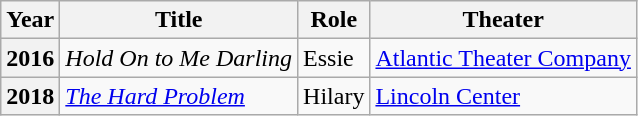<table class="wikitable plainrowheaders sortable">
<tr>
<th scope="col">Year</th>
<th scope="col">Title</th>
<th scope="col">Role</th>
<th scope="col" class="unsortable">Theater</th>
</tr>
<tr>
<th scope="row">2016</th>
<td><em>Hold On to Me Darling</em></td>
<td>Essie</td>
<td><a href='#'>Atlantic Theater Company</a></td>
</tr>
<tr>
<th scope="row">2018</th>
<td><em><a href='#'>The Hard Problem</a></em></td>
<td>Hilary</td>
<td><a href='#'>Lincoln Center</a></td>
</tr>
</table>
